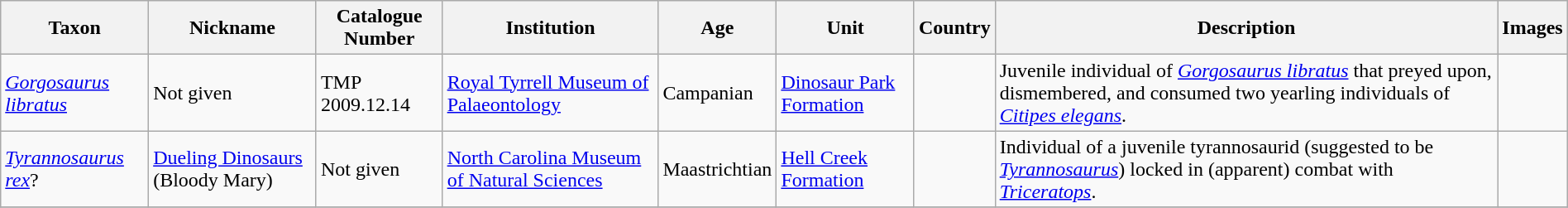<table class="wikitable sortable" align="center" width="100%">
<tr>
<th>Taxon</th>
<th>Nickname</th>
<th>Catalogue Number</th>
<th>Institution</th>
<th>Age</th>
<th>Unit</th>
<th>Country</th>
<th>Description</th>
<th>Images</th>
</tr>
<tr>
<td><em><a href='#'>Gorgosaurus libratus</a></em></td>
<td>Not given</td>
<td>TMP 2009.12.14</td>
<td><a href='#'>Royal Tyrrell Museum of Palaeontology</a></td>
<td>Campanian</td>
<td><a href='#'>Dinosaur Park Formation</a></td>
<td></td>
<td>Juvenile individual of <em><a href='#'>Gorgosaurus libratus</a></em> that preyed upon, dismembered, and consumed two yearling individuals of <em><a href='#'>Citipes elegans</a></em>.</td>
<td></td>
</tr>
<tr>
<td><em><a href='#'>Tyrannosaurus rex</a></em>?</td>
<td><a href='#'>Dueling Dinosaurs</a> (Bloody Mary)</td>
<td>Not given</td>
<td><a href='#'>North Carolina Museum of Natural Sciences</a></td>
<td>Maastrichtian</td>
<td><a href='#'>Hell Creek Formation</a></td>
<td></td>
<td>Individual of a juvenile tyrannosaurid (suggested to be <em><a href='#'>Tyrannosaurus</a></em>) locked in (apparent) combat with <em><a href='#'>Triceratops</a></em>.</td>
<td></td>
</tr>
<tr>
</tr>
</table>
